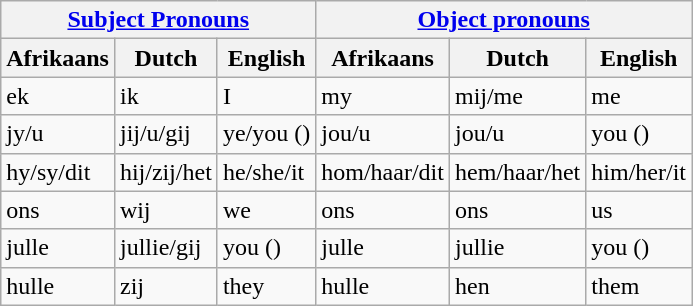<table class="wikitable">
<tr>
<th colspan=3><a href='#'>Subject Pronouns</a></th>
<th colspan=3><a href='#'>Object pronouns</a></th>
</tr>
<tr>
<th>Afrikaans</th>
<th>Dutch</th>
<th>English</th>
<th>Afrikaans</th>
<th>Dutch</th>
<th>English</th>
</tr>
<tr>
<td>ek</td>
<td>ik</td>
<td>I</td>
<td>my</td>
<td>mĳ/me</td>
<td>me</td>
</tr>
<tr>
<td>jy/u</td>
<td>jĳ/u/gij</td>
<td>ye/you ()</td>
<td>jou/u</td>
<td>jou/u</td>
<td>you ()</td>
</tr>
<tr>
<td>hy/sy/dit</td>
<td>hĳ/zĳ/het</td>
<td>he/she/it</td>
<td>hom/haar/dit</td>
<td>hem/haar/het</td>
<td>him/her/it</td>
</tr>
<tr>
<td>ons</td>
<td>wĳ</td>
<td>we</td>
<td>ons</td>
<td>ons</td>
<td>us</td>
</tr>
<tr>
<td>julle</td>
<td>jullie/gij</td>
<td>you ()</td>
<td>julle</td>
<td>jullie</td>
<td>you ()</td>
</tr>
<tr>
<td>hulle</td>
<td>zĳ</td>
<td>they</td>
<td>hulle</td>
<td>hen</td>
<td>them</td>
</tr>
</table>
